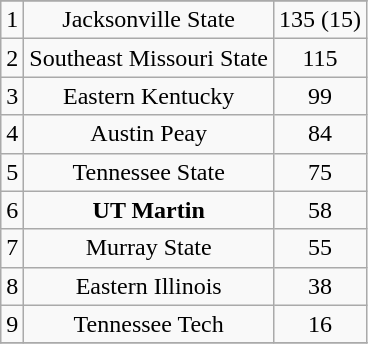<table class="wikitable">
<tr align="center">
</tr>
<tr align="center">
<td>1</td>
<td>Jacksonville State</td>
<td>135 (15)</td>
</tr>
<tr align="center">
<td>2</td>
<td>Southeast Missouri State</td>
<td>115</td>
</tr>
<tr align="center">
<td>3</td>
<td>Eastern Kentucky</td>
<td>99</td>
</tr>
<tr align="center">
<td>4</td>
<td>Austin Peay</td>
<td>84</td>
</tr>
<tr align="center">
<td>5</td>
<td>Tennessee State</td>
<td>75</td>
</tr>
<tr align="center">
<td>6</td>
<td><strong>UT Martin</strong></td>
<td>58</td>
</tr>
<tr align="center">
<td>7</td>
<td>Murray State</td>
<td>55</td>
</tr>
<tr align="center">
<td>8</td>
<td>Eastern Illinois</td>
<td>38</td>
</tr>
<tr align="center">
<td>9</td>
<td>Tennessee Tech</td>
<td>16</td>
</tr>
<tr>
</tr>
</table>
